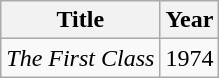<table class="wikitable">
<tr>
<th>Title</th>
<th>Year</th>
</tr>
<tr>
<td><em>The First Class</em></td>
<td>1974</td>
</tr>
</table>
